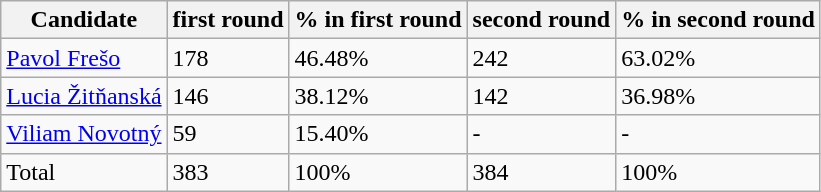<table class="wikitable">
<tr>
<th>Candidate</th>
<th>first round</th>
<th>% in first round</th>
<th>second round</th>
<th>% in second round</th>
</tr>
<tr>
<td><a href='#'>Pavol Frešo</a></td>
<td>178</td>
<td>46.48%</td>
<td>242</td>
<td>63.02%</td>
</tr>
<tr>
<td><a href='#'>Lucia Žitňanská</a></td>
<td>146</td>
<td>38.12%</td>
<td>142</td>
<td>36.98%</td>
</tr>
<tr>
<td><a href='#'>Viliam Novotný</a></td>
<td>59</td>
<td>15.40%</td>
<td>-</td>
<td>-</td>
</tr>
<tr>
<td>Total</td>
<td>383</td>
<td>100%</td>
<td>384</td>
<td>100%</td>
</tr>
</table>
